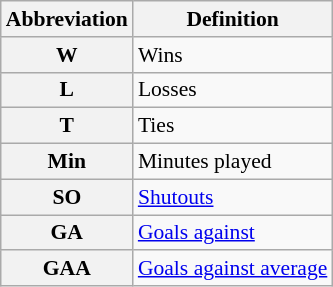<table class="wikitable" style="font-size:90%;">
<tr>
<th scope="col">Abbreviation</th>
<th scope="col">Definition</th>
</tr>
<tr>
<th scope="row">W</th>
<td>Wins</td>
</tr>
<tr>
<th scope="row">L</th>
<td>Losses</td>
</tr>
<tr>
<th scope="row">T</th>
<td>Ties</td>
</tr>
<tr>
<th scope="row">Min</th>
<td>Minutes played</td>
</tr>
<tr>
<th scope="row">SO</th>
<td><a href='#'>Shutouts</a></td>
</tr>
<tr>
<th scope="row">GA</th>
<td><a href='#'>Goals against</a></td>
</tr>
<tr>
<th scope="row">GAA</th>
<td><a href='#'>Goals against average</a></td>
</tr>
</table>
